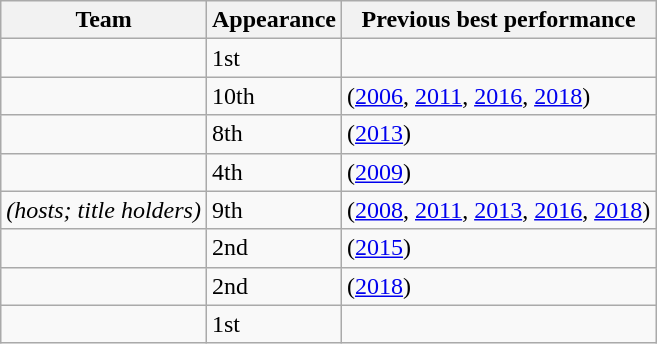<table class="wikitable sortable">
<tr>
<th>Team</th>
<th data-sort-type="number">Appearance</th>
<th>Previous best performance</th>
</tr>
<tr>
<td></td>
<td>1st</td>
<td></td>
</tr>
<tr>
<td></td>
<td>10th</td>
<td> (<a href='#'>2006</a>, <a href='#'>2011</a>, <a href='#'>2016</a>, <a href='#'>2018</a>)</td>
</tr>
<tr>
<td></td>
<td>8th</td>
<td> (<a href='#'>2013</a>)</td>
</tr>
<tr>
<td></td>
<td>4th</td>
<td> (<a href='#'>2009</a>)</td>
</tr>
<tr>
<td> <em>(hosts; title holders)</em></td>
<td>9th</td>
<td> (<a href='#'>2008</a>, <a href='#'>2011</a>, <a href='#'>2013</a>, <a href='#'>2016</a>, <a href='#'>2018</a>)</td>
</tr>
<tr>
<td></td>
<td>2nd</td>
<td> (<a href='#'>2015</a>)</td>
</tr>
<tr>
<td></td>
<td>2nd</td>
<td> (<a href='#'>2018</a>)</td>
</tr>
<tr>
<td></td>
<td>1st</td>
<td></td>
</tr>
</table>
